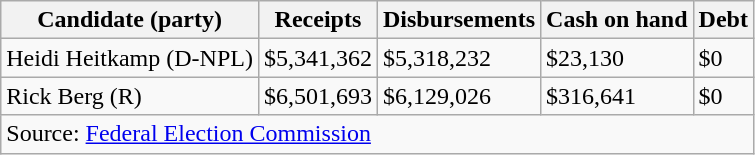<table class="wikitable sortable">
<tr>
<th>Candidate (party)</th>
<th>Receipts</th>
<th>Disbursements</th>
<th>Cash on hand</th>
<th>Debt</th>
</tr>
<tr>
<td>Heidi Heitkamp (D-NPL)</td>
<td>$5,341,362</td>
<td>$5,318,232</td>
<td>$23,130</td>
<td>$0</td>
</tr>
<tr>
<td>Rick Berg (R)</td>
<td>$6,501,693</td>
<td>$6,129,026</td>
<td>$316,641</td>
<td>$0</td>
</tr>
<tr>
<td colspan=5>Source: <a href='#'>Federal Election Commission</a></td>
</tr>
</table>
